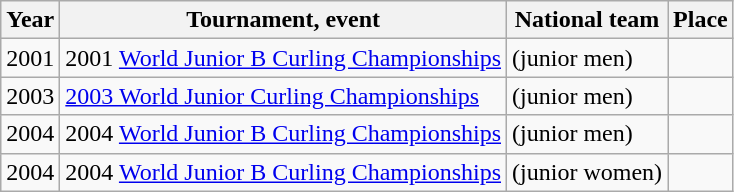<table class="wikitable">
<tr>
<th scope="col">Year</th>
<th scope="col">Tournament, event</th>
<th scope="col">National team</th>
<th scope="col">Place</th>
</tr>
<tr>
<td>2001</td>
<td>2001 <a href='#'>World Junior B Curling Championships</a></td>
<td> (junior men)</td>
<td></td>
</tr>
<tr>
<td>2003</td>
<td><a href='#'>2003 World Junior Curling Championships</a></td>
<td> (junior men)</td>
<td></td>
</tr>
<tr>
<td>2004</td>
<td>2004 <a href='#'>World Junior B Curling Championships</a></td>
<td> (junior men)</td>
<td></td>
</tr>
<tr>
<td>2004</td>
<td>2004 <a href='#'>World Junior B Curling Championships</a></td>
<td> (junior women)</td>
<td></td>
</tr>
</table>
